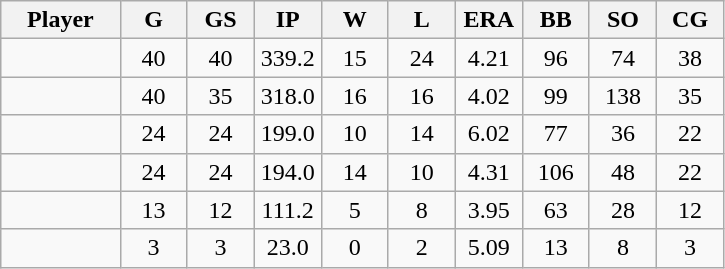<table class="wikitable sortable">
<tr>
<th bgcolor="#DDDDFF" width="16%">Player</th>
<th bgcolor="#DDDDFF" width="9%">G</th>
<th bgcolor="#DDDDFF" width="9%">GS</th>
<th bgcolor="#DDDDFF" width="9%">IP</th>
<th bgcolor="#DDDDFF" width="9%">W</th>
<th bgcolor="#DDDDFF" width="9%">L</th>
<th bgcolor="#DDDDFF" width="9%">ERA</th>
<th bgcolor="#DDDDFF" width="9%">BB</th>
<th bgcolor="#DDDDFF" width="9%">SO</th>
<th bgcolor="#DDDDFF" width="9%">CG</th>
</tr>
<tr align="center">
<td></td>
<td>40</td>
<td>40</td>
<td>339.2</td>
<td>15</td>
<td>24</td>
<td>4.21</td>
<td>96</td>
<td>74</td>
<td>38</td>
</tr>
<tr align="center">
<td></td>
<td>40</td>
<td>35</td>
<td>318.0</td>
<td>16</td>
<td>16</td>
<td>4.02</td>
<td>99</td>
<td>138</td>
<td>35</td>
</tr>
<tr align="center">
<td></td>
<td>24</td>
<td>24</td>
<td>199.0</td>
<td>10</td>
<td>14</td>
<td>6.02</td>
<td>77</td>
<td>36</td>
<td>22</td>
</tr>
<tr align="center">
<td></td>
<td>24</td>
<td>24</td>
<td>194.0</td>
<td>14</td>
<td>10</td>
<td>4.31</td>
<td>106</td>
<td>48</td>
<td>22</td>
</tr>
<tr align="center">
<td></td>
<td>13</td>
<td>12</td>
<td>111.2</td>
<td>5</td>
<td>8</td>
<td>3.95</td>
<td>63</td>
<td>28</td>
<td>12</td>
</tr>
<tr align="center">
<td></td>
<td>3</td>
<td>3</td>
<td>23.0</td>
<td>0</td>
<td>2</td>
<td>5.09</td>
<td>13</td>
<td>8</td>
<td>3</td>
</tr>
</table>
